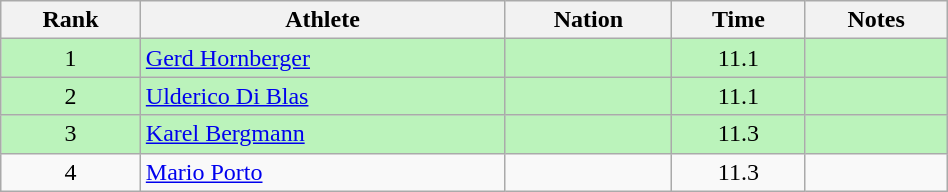<table class="wikitable sortable" style="text-align:center;width: 50%">
<tr>
<th scope="col">Rank</th>
<th scope="col">Athlete</th>
<th scope="col">Nation</th>
<th scope="col">Time</th>
<th scope="col">Notes</th>
</tr>
<tr bgcolor=bbf3bb>
<td>1</td>
<td align=left><a href='#'>Gerd Hornberger</a></td>
<td align=left></td>
<td>11.1</td>
<td></td>
</tr>
<tr bgcolor=bbf3bb>
<td>2</td>
<td align=left><a href='#'>Ulderico Di Blas</a></td>
<td align=left></td>
<td>11.1</td>
<td></td>
</tr>
<tr bgcolor=bbf3bb>
<td>3</td>
<td align=left><a href='#'>Karel Bergmann</a></td>
<td align=left></td>
<td>11.3</td>
<td></td>
</tr>
<tr>
<td>4</td>
<td align=left><a href='#'>Mario Porto</a></td>
<td align=left></td>
<td>11.3</td>
<td></td>
</tr>
</table>
